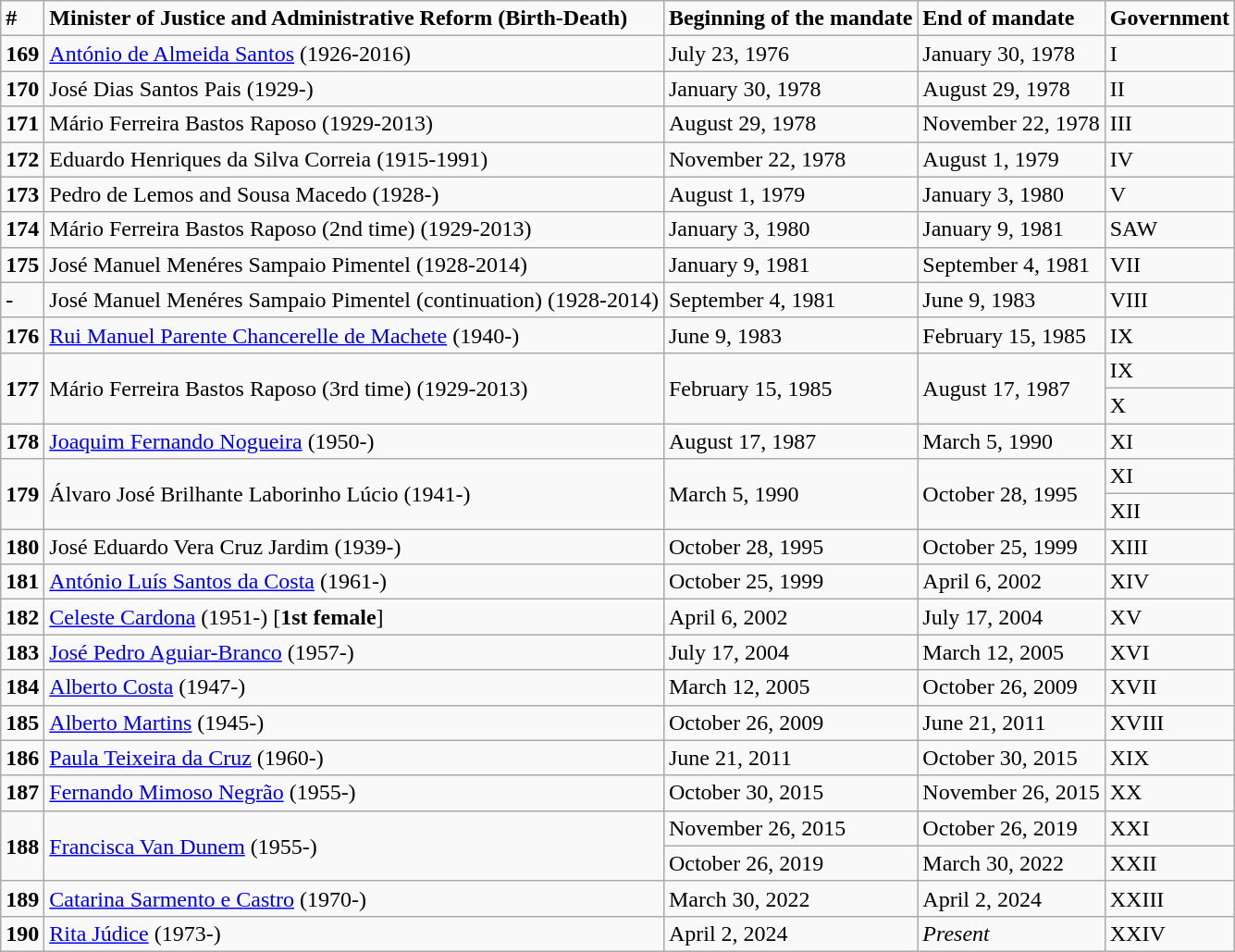<table class="wikitable">
<tr>
<td><strong>#</strong></td>
<td><strong>Minister of Justice and Administrative Reform (Birth-Death)</strong></td>
<td colspan="2"><strong>Beginning of the mandate</strong></td>
<td><strong>End of mandate</strong></td>
<td><strong>Government</strong></td>
</tr>
<tr>
<td><strong>169</strong></td>
<td><a href='#'>António de Almeida Santos</a> (1926-2016)</td>
<td colspan="2">July 23, 1976</td>
<td>January 30, 1978</td>
<td>I</td>
</tr>
<tr>
<td><strong>170</strong></td>
<td>José Dias Santos Pais (1929-)</td>
<td colspan="2">January 30, 1978</td>
<td>August 29, 1978</td>
<td>II</td>
</tr>
<tr>
<td><strong>171</strong></td>
<td>Mário Ferreira Bastos Raposo (1929-2013)</td>
<td colspan="2">August 29, 1978</td>
<td>November 22, 1978</td>
<td>III</td>
</tr>
<tr>
<td><strong>172</strong></td>
<td>Eduardo Henriques da Silva Correia (1915-1991)</td>
<td colspan="2">November 22, 1978</td>
<td>August 1, 1979</td>
<td>IV</td>
</tr>
<tr>
<td><strong>173</strong></td>
<td>Pedro de Lemos and Sousa Macedo (1928-)</td>
<td colspan="2">August 1, 1979</td>
<td>January 3, 1980</td>
<td>V</td>
</tr>
<tr>
<td><strong>174</strong></td>
<td>Mário Ferreira Bastos Raposo (2nd time) (1929-2013)</td>
<td colspan="2">January 3, 1980</td>
<td>January 9, 1981</td>
<td>SAW</td>
</tr>
<tr>
<td><strong>175</strong></td>
<td>José Manuel Menéres Sampaio Pimentel (1928-2014)</td>
<td colspan="2">January 9, 1981</td>
<td>September 4, 1981</td>
<td>VII</td>
</tr>
<tr>
<td><strong>-</strong></td>
<td>José Manuel Menéres Sampaio Pimentel (continuation) (1928-2014)</td>
<td colspan="2">September 4, 1981</td>
<td>June 9, 1983</td>
<td>VIII</td>
</tr>
<tr>
<td><strong>176</strong></td>
<td><a href='#'>Rui Manuel Parente Chancerelle de Machete</a> (1940-)</td>
<td>June 9, 1983</td>
<td colspan="2">February 15, 1985</td>
<td>IX</td>
</tr>
<tr>
<td rowspan="2"><strong>177</strong></td>
<td rowspan="2">Mário Ferreira Bastos Raposo (3rd time) (1929-2013)</td>
<td rowspan="2">February 15, 1985</td>
<td colspan="2" rowspan="2">August 17, 1987</td>
<td>IX</td>
</tr>
<tr>
<td>X</td>
</tr>
<tr>
<td><strong>178</strong></td>
<td><a href='#'>Joaquim Fernando Nogueira</a> (1950-)</td>
<td>August 17, 1987</td>
<td colspan="2">March 5, 1990</td>
<td>XI</td>
</tr>
<tr>
<td rowspan="2"><strong>179</strong></td>
<td rowspan="2">Álvaro José Brilhante Laborinho Lúcio (1941-)</td>
<td rowspan="2">March 5, 1990</td>
<td colspan="2" rowspan="2">October 28, 1995</td>
<td>XI</td>
</tr>
<tr>
<td>XII</td>
</tr>
<tr>
<td><strong>180</strong></td>
<td>José Eduardo Vera Cruz Jardim (1939-)</td>
<td>October 28, 1995</td>
<td colspan="2">October 25, 1999</td>
<td>XIII</td>
</tr>
<tr>
<td><strong>181</strong></td>
<td><a href='#'>António Luís Santos da Costa</a> (1961-)</td>
<td>October 25, 1999</td>
<td colspan="2">April 6, 2002</td>
<td>XIV</td>
</tr>
<tr>
<td><strong>182</strong></td>
<td><a href='#'>Celeste Cardona</a> (1951-) [<strong>1st female</strong>]</td>
<td>April 6, 2002</td>
<td colspan="2">July 17, 2004</td>
<td>XV</td>
</tr>
<tr>
<td><strong>183</strong></td>
<td><a href='#'>José Pedro Aguiar-Branco</a> (1957-)</td>
<td>July 17, 2004</td>
<td colspan="2">March 12, 2005</td>
<td>XVI</td>
</tr>
<tr>
<td><strong>184</strong></td>
<td><a href='#'>Alberto Costa</a> (1947-)</td>
<td>March 12, 2005</td>
<td colspan="2">October 26, 2009</td>
<td>XVII</td>
</tr>
<tr>
<td><strong>185</strong></td>
<td><a href='#'>Alberto Martins</a> (1945-)</td>
<td>October 26, 2009</td>
<td colspan="2">June 21, 2011</td>
<td>XVIII</td>
</tr>
<tr>
<td><strong>186</strong></td>
<td><a href='#'>Paula Teixeira da Cruz</a> (1960-)</td>
<td>June 21, 2011</td>
<td colspan="2">October 30, 2015</td>
<td>XIX</td>
</tr>
<tr>
<td><strong>187</strong></td>
<td><a href='#'>Fernando Mimoso Negrão</a> (1955-)</td>
<td>October 30, 2015</td>
<td colspan="2">November 26, 2015</td>
<td>XX</td>
</tr>
<tr>
<td rowspan="2"><strong>188</strong></td>
<td rowspan="2"><a href='#'>Francisca Van Dunem</a> (1955-)</td>
<td>November 26, 2015</td>
<td colspan="2">October 26, 2019</td>
<td>XXI</td>
</tr>
<tr>
<td>October 26, 2019</td>
<td colspan="2">March 30, 2022</td>
<td>XXII</td>
</tr>
<tr>
<td><strong>189</strong></td>
<td><a href='#'>Catarina Sarmento e Castro</a> (1970-)</td>
<td>March 30, 2022</td>
<td colspan="2">April 2, 2024</td>
<td>XXIII</td>
</tr>
<tr>
<td><strong>190</strong></td>
<td><a href='#'>Rita Júdice</a> (1973-)</td>
<td>April 2, 2024</td>
<td colspan="2"><em>Present</em></td>
<td>XXIV</td>
</tr>
</table>
